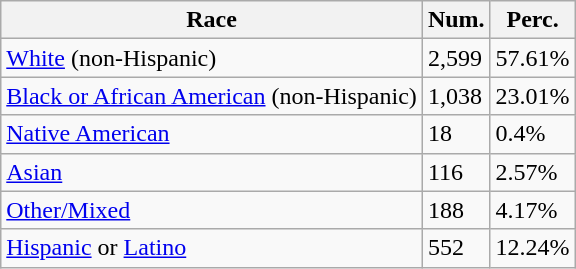<table class="wikitable">
<tr>
<th>Race</th>
<th>Num.</th>
<th>Perc.</th>
</tr>
<tr>
<td><a href='#'>White</a> (non-Hispanic)</td>
<td>2,599</td>
<td>57.61%</td>
</tr>
<tr>
<td><a href='#'>Black or African American</a> (non-Hispanic)</td>
<td>1,038</td>
<td>23.01%</td>
</tr>
<tr>
<td><a href='#'>Native American</a></td>
<td>18</td>
<td>0.4%</td>
</tr>
<tr>
<td><a href='#'>Asian</a></td>
<td>116</td>
<td>2.57%</td>
</tr>
<tr>
<td><a href='#'>Other/Mixed</a></td>
<td>188</td>
<td>4.17%</td>
</tr>
<tr>
<td><a href='#'>Hispanic</a> or <a href='#'>Latino</a></td>
<td>552</td>
<td>12.24%</td>
</tr>
</table>
